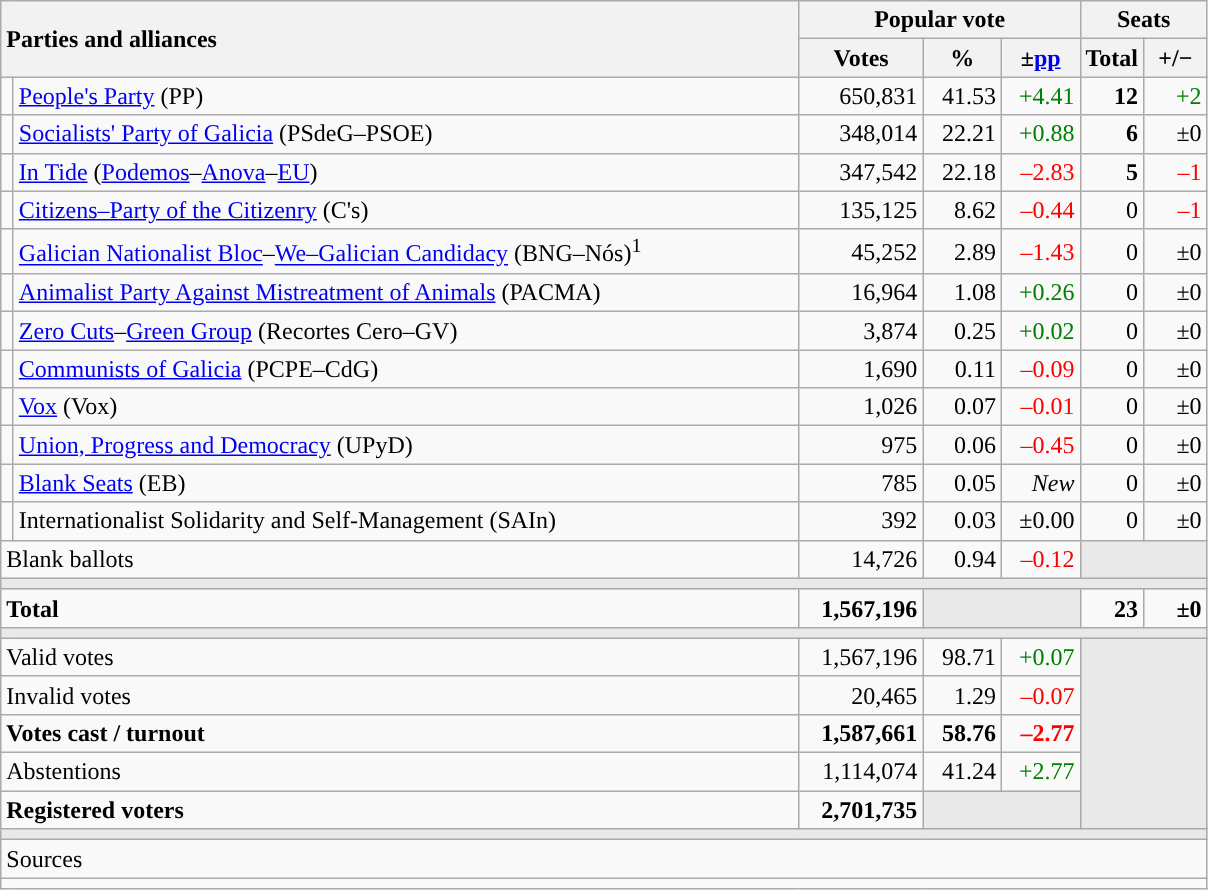<table class="wikitable" style="text-align:right;">
<tr>
<th style="text-align:left;" rowspan="2" colspan="2" width="525">Parties and alliances</th>
<th colspan="3">Popular vote</th>
<th colspan="2">Seats</th>
</tr>
<tr>
<th width="75">Votes</th>
<th width="45">%</th>
<th width="45">±<a href='#'>pp</a></th>
<th width="35">Total</th>
<th width="35">+/−</th>
</tr>
<tr>
<td width="1" style="color:inherit;background:"></td>
<td align="left"><a href='#'>People's Party</a> (PP)</td>
<td>650,831</td>
<td>41.53</td>
<td style="color:green;">+4.41</td>
<td><strong>12</strong></td>
<td style="color:green;">+2</td>
</tr>
<tr>
<td style="color:inherit;background:"></td>
<td align="left"><a href='#'>Socialists' Party of Galicia</a> (PSdeG–PSOE)</td>
<td>348,014</td>
<td>22.21</td>
<td style="color:green;">+0.88</td>
<td><strong>6</strong></td>
<td>±0</td>
</tr>
<tr>
<td style="color:inherit;background:"></td>
<td align="left"><a href='#'>In Tide</a> (<a href='#'>Podemos</a>–<a href='#'>Anova</a>–<a href='#'>EU</a>)</td>
<td>347,542</td>
<td>22.18</td>
<td style="color:red;">–2.83</td>
<td><strong>5</strong></td>
<td style="color:red;">–1</td>
</tr>
<tr>
<td style="color:inherit;background:"></td>
<td align="left"><a href='#'>Citizens–Party of the Citizenry</a> (C's)</td>
<td>135,125</td>
<td>8.62</td>
<td style="color:red;">–0.44</td>
<td>0</td>
<td style="color:red;">–1</td>
</tr>
<tr>
<td style="color:inherit;background:"></td>
<td align="left"><a href='#'>Galician Nationalist Bloc</a>–<a href='#'>We–Galician Candidacy</a> (BNG–Nós)<sup>1</sup></td>
<td>45,252</td>
<td>2.89</td>
<td style="color:red;">–1.43</td>
<td>0</td>
<td>±0</td>
</tr>
<tr>
<td style="color:inherit;background:"></td>
<td align="left"><a href='#'>Animalist Party Against Mistreatment of Animals</a> (PACMA)</td>
<td>16,964</td>
<td>1.08</td>
<td style="color:green;">+0.26</td>
<td>0</td>
<td>±0</td>
</tr>
<tr>
<td style="color:inherit;background:"></td>
<td align="left"><a href='#'>Zero Cuts</a>–<a href='#'>Green Group</a> (Recortes Cero–GV)</td>
<td>3,874</td>
<td>0.25</td>
<td style="color:green;">+0.02</td>
<td>0</td>
<td>±0</td>
</tr>
<tr>
<td style="color:inherit;background:"></td>
<td align="left"><a href='#'>Communists of Galicia</a> (PCPE–CdG)</td>
<td>1,690</td>
<td>0.11</td>
<td style="color:red;">–0.09</td>
<td>0</td>
<td>±0</td>
</tr>
<tr>
<td style="color:inherit;background:"></td>
<td align="left"><a href='#'>Vox</a> (Vox)</td>
<td>1,026</td>
<td>0.07</td>
<td style="color:red;">–0.01</td>
<td>0</td>
<td>±0</td>
</tr>
<tr>
<td style="color:inherit;background:"></td>
<td align="left"><a href='#'>Union, Progress and Democracy</a> (UPyD)</td>
<td>975</td>
<td>0.06</td>
<td style="color:red;">–0.45</td>
<td>0</td>
<td>±0</td>
</tr>
<tr>
<td style="color:inherit;background:"></td>
<td align="left"><a href='#'>Blank Seats</a> (EB)</td>
<td>785</td>
<td>0.05</td>
<td><em>New</em></td>
<td>0</td>
<td>±0</td>
</tr>
<tr>
<td style="color:inherit;background:"></td>
<td align="left">Internationalist Solidarity and Self-Management (SAIn)</td>
<td>392</td>
<td>0.03</td>
<td>±0.00</td>
<td>0</td>
<td>±0</td>
</tr>
<tr>
<td align="left" colspan="2">Blank ballots</td>
<td>14,726</td>
<td>0.94</td>
<td style="color:red;">–0.12</td>
<td bgcolor="#E9E9E9" colspan="2"></td>
</tr>
<tr>
<td colspan="7" bgcolor="#E9E9E9"></td>
</tr>
<tr style="font-weight:bold;">
<td align="left" colspan="2">Total</td>
<td>1,567,196</td>
<td bgcolor="#E9E9E9" colspan="2"></td>
<td>23</td>
<td>±0</td>
</tr>
<tr>
<td colspan="7" bgcolor="#E9E9E9"></td>
</tr>
<tr>
<td align="left" colspan="2">Valid votes</td>
<td>1,567,196</td>
<td>98.71</td>
<td style="color:green;">+0.07</td>
<td bgcolor="#E9E9E9" colspan="2" rowspan="5"></td>
</tr>
<tr>
<td align="left" colspan="2">Invalid votes</td>
<td>20,465</td>
<td>1.29</td>
<td style="color:red;">–0.07</td>
</tr>
<tr style="font-weight:bold;">
<td align="left" colspan="2">Votes cast / turnout</td>
<td>1,587,661</td>
<td>58.76</td>
<td style="color:red;">–2.77</td>
</tr>
<tr>
<td align="left" colspan="2">Abstentions</td>
<td>1,114,074</td>
<td>41.24</td>
<td style="color:green;">+2.77</td>
</tr>
<tr style="font-weight:bold;">
<td align="left" colspan="2">Registered voters</td>
<td>2,701,735</td>
<td bgcolor="#E9E9E9" colspan="2"></td>
</tr>
<tr>
<td colspan="7" bgcolor="#E9E9E9"></td>
</tr>
<tr>
<td align="left" colspan="7">Sources</td>
</tr>
<tr>
<td colspan="7" style="text-align:left; max-width:790px;"></td>
</tr>
</table>
